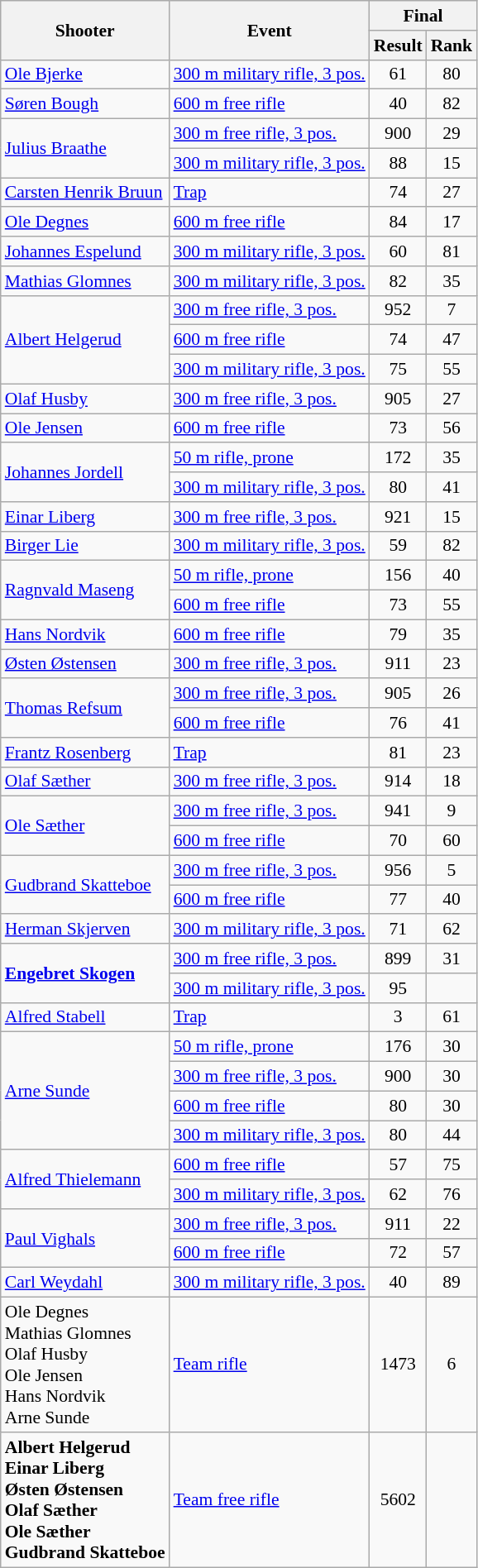<table class=wikitable style="font-size:90%">
<tr>
<th rowspan=2>Shooter</th>
<th rowspan=2>Event</th>
<th colspan=2>Final</th>
</tr>
<tr>
<th>Result</th>
<th>Rank</th>
</tr>
<tr>
<td><a href='#'>Ole Bjerke</a></td>
<td><a href='#'>300 m military rifle, 3 pos.</a></td>
<td align=center>61</td>
<td align=center>80</td>
</tr>
<tr>
<td><a href='#'>Søren Bough</a></td>
<td><a href='#'>600 m free rifle</a></td>
<td align=center>40</td>
<td align=center>82</td>
</tr>
<tr>
<td rowspan=2><a href='#'>Julius Braathe</a></td>
<td><a href='#'>300 m free rifle, 3 pos.</a></td>
<td align=center>900</td>
<td align=center>29</td>
</tr>
<tr>
<td><a href='#'>300 m military rifle, 3 pos.</a></td>
<td align=center>88</td>
<td align=center>15</td>
</tr>
<tr>
<td><a href='#'>Carsten Henrik Bruun</a></td>
<td><a href='#'>Trap</a></td>
<td align=center>74</td>
<td align=center>27</td>
</tr>
<tr>
<td><a href='#'>Ole Degnes</a></td>
<td><a href='#'>600 m free rifle</a></td>
<td align=center>84</td>
<td align=center>17</td>
</tr>
<tr>
<td><a href='#'>Johannes Espelund</a></td>
<td><a href='#'>300 m military rifle, 3 pos.</a></td>
<td align=center>60</td>
<td align=center>81</td>
</tr>
<tr>
<td><a href='#'>Mathias Glomnes</a></td>
<td><a href='#'>300 m military rifle, 3 pos.</a></td>
<td align=center>82</td>
<td align=center>35</td>
</tr>
<tr>
<td rowspan=3><a href='#'>Albert Helgerud</a></td>
<td><a href='#'>300 m free rifle, 3 pos.</a></td>
<td align=center>952</td>
<td align=center>7</td>
</tr>
<tr>
<td><a href='#'>600 m free rifle</a></td>
<td align=center>74</td>
<td align=center>47</td>
</tr>
<tr>
<td><a href='#'>300 m military rifle, 3 pos.</a></td>
<td align=center>75</td>
<td align=center>55</td>
</tr>
<tr>
<td><a href='#'>Olaf Husby</a></td>
<td><a href='#'>300 m free rifle, 3 pos.</a></td>
<td align=center>905</td>
<td align=center>27</td>
</tr>
<tr>
<td><a href='#'>Ole Jensen</a></td>
<td><a href='#'>600 m free rifle</a></td>
<td align=center>73</td>
<td align=center>56</td>
</tr>
<tr>
<td rowspan=2><a href='#'>Johannes Jordell</a></td>
<td><a href='#'>50 m rifle, prone</a></td>
<td align=center>172</td>
<td align=center>35</td>
</tr>
<tr>
<td><a href='#'>300 m military rifle, 3 pos.</a></td>
<td align=center>80</td>
<td align=center>41</td>
</tr>
<tr>
<td><a href='#'>Einar Liberg</a></td>
<td><a href='#'>300 m free rifle, 3 pos.</a></td>
<td align=center>921</td>
<td align=center>15</td>
</tr>
<tr>
<td><a href='#'>Birger Lie</a></td>
<td><a href='#'>300 m military rifle, 3 pos.</a></td>
<td align=center>59</td>
<td align=center>82</td>
</tr>
<tr>
<td rowspan=2><a href='#'>Ragnvald Maseng</a></td>
<td><a href='#'>50 m rifle, prone</a></td>
<td align=center>156</td>
<td align=center>40</td>
</tr>
<tr>
<td><a href='#'>600 m free rifle</a></td>
<td align=center>73</td>
<td align=center>55</td>
</tr>
<tr>
<td><a href='#'>Hans Nordvik</a></td>
<td><a href='#'>600 m free rifle</a></td>
<td align=center>79</td>
<td align=center>35</td>
</tr>
<tr>
<td><a href='#'>Østen Østensen</a></td>
<td><a href='#'>300 m free rifle, 3 pos.</a></td>
<td align=center>911</td>
<td align=center>23</td>
</tr>
<tr>
<td rowspan=2><a href='#'>Thomas Refsum</a></td>
<td><a href='#'>300 m free rifle, 3 pos.</a></td>
<td align=center>905</td>
<td align=center>26</td>
</tr>
<tr>
<td><a href='#'>600 m free rifle</a></td>
<td align=center>76</td>
<td align=center>41</td>
</tr>
<tr>
<td><a href='#'>Frantz Rosenberg</a></td>
<td><a href='#'>Trap</a></td>
<td align=center>81</td>
<td align=center>23</td>
</tr>
<tr>
<td><a href='#'>Olaf Sæther</a></td>
<td><a href='#'>300 m free rifle, 3 pos.</a></td>
<td align=center>914</td>
<td align=center>18</td>
</tr>
<tr>
<td rowspan=2><a href='#'>Ole Sæther</a></td>
<td><a href='#'>300 m free rifle, 3 pos.</a></td>
<td align=center>941</td>
<td align=center>9</td>
</tr>
<tr>
<td><a href='#'>600 m free rifle</a></td>
<td align=center>70</td>
<td align=center>60</td>
</tr>
<tr>
<td rowspan=2><a href='#'>Gudbrand Skatteboe</a></td>
<td><a href='#'>300 m free rifle, 3 pos.</a></td>
<td align=center>956</td>
<td align=center>5</td>
</tr>
<tr>
<td><a href='#'>600 m free rifle</a></td>
<td align=center>77</td>
<td align=center>40</td>
</tr>
<tr>
<td><a href='#'>Herman Skjerven</a></td>
<td><a href='#'>300 m military rifle, 3 pos.</a></td>
<td align=center>71</td>
<td align=center>62</td>
</tr>
<tr>
<td rowspan=2><strong><a href='#'>Engebret Skogen</a></strong></td>
<td><a href='#'>300 m free rifle, 3 pos.</a></td>
<td align=center>899</td>
<td align=center>31</td>
</tr>
<tr>
<td><a href='#'>300 m military rifle, 3 pos.</a></td>
<td align=center>95</td>
<td align=center></td>
</tr>
<tr>
<td><a href='#'>Alfred Stabell</a></td>
<td><a href='#'>Trap</a></td>
<td align=center>3</td>
<td align=center>61</td>
</tr>
<tr>
<td rowspan=4><a href='#'>Arne Sunde</a></td>
<td><a href='#'>50 m rifle, prone</a></td>
<td align=center>176</td>
<td align=center>30</td>
</tr>
<tr>
<td><a href='#'>300 m free rifle, 3 pos.</a></td>
<td align=center>900</td>
<td align=center>30</td>
</tr>
<tr>
<td><a href='#'>600 m free rifle</a></td>
<td align=center>80</td>
<td align=center>30</td>
</tr>
<tr>
<td><a href='#'>300 m military rifle, 3 pos.</a></td>
<td align=center>80</td>
<td align=center>44</td>
</tr>
<tr>
<td rowspan=2><a href='#'>Alfred Thielemann</a></td>
<td><a href='#'>600 m free rifle</a></td>
<td align=center>57</td>
<td align=center>75</td>
</tr>
<tr>
<td><a href='#'>300 m military rifle, 3 pos.</a></td>
<td align=center>62</td>
<td align=center>76</td>
</tr>
<tr>
<td rowspan=2><a href='#'>Paul Vighals</a></td>
<td><a href='#'>300 m free rifle, 3 pos.</a></td>
<td align=center>911</td>
<td align=center>22</td>
</tr>
<tr>
<td><a href='#'>600 m free rifle</a></td>
<td align=center>72</td>
<td align=center>57</td>
</tr>
<tr>
<td><a href='#'>Carl Weydahl</a></td>
<td><a href='#'>300 m military rifle, 3 pos.</a></td>
<td align=center>40</td>
<td align=center>89</td>
</tr>
<tr>
<td>Ole Degnes <br> Mathias Glomnes <br> Olaf Husby <br> Ole Jensen <br> Hans Nordvik <br> Arne Sunde</td>
<td><a href='#'>Team rifle</a></td>
<td align=center>1473</td>
<td align=center>6</td>
</tr>
<tr>
<td><strong>Albert Helgerud <br> Einar Liberg <br> Østen Østensen <br> Olaf Sæther <br> Ole Sæther <br> Gudbrand Skatteboe</strong></td>
<td><a href='#'>Team free rifle</a></td>
<td align=center>5602</td>
<td align=center></td>
</tr>
</table>
